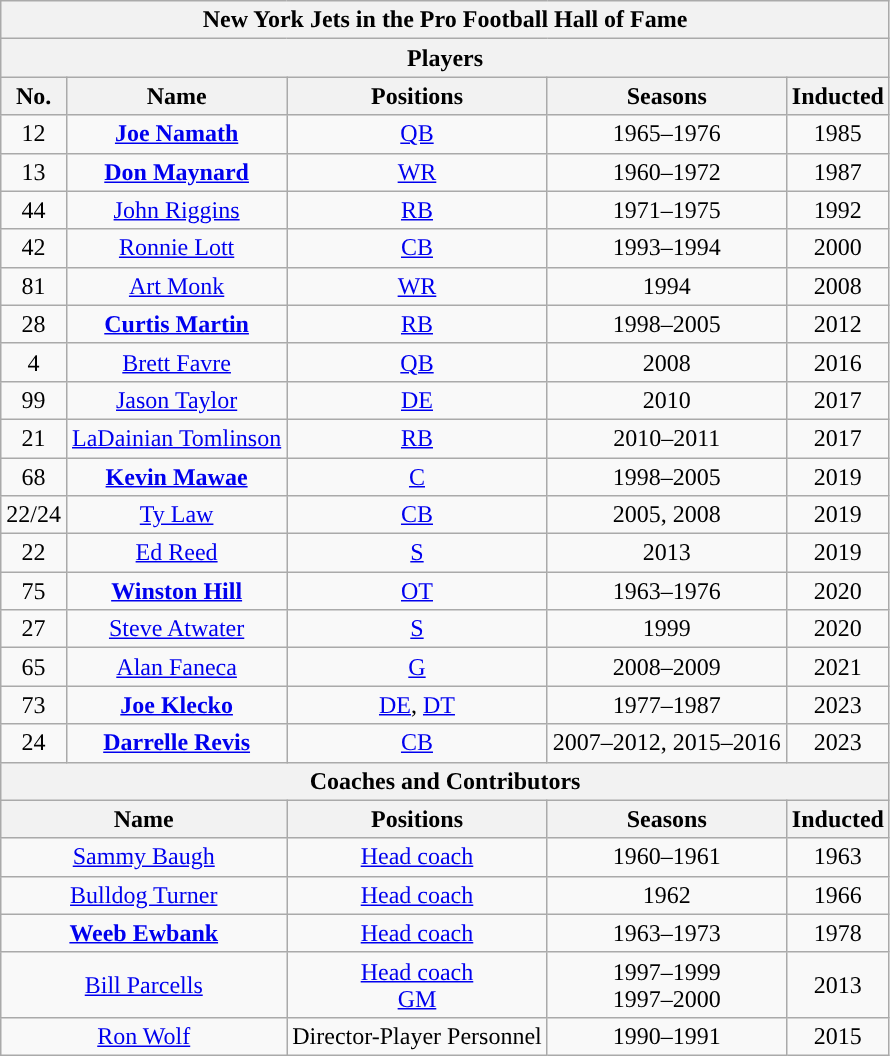<table class="wikitable" style="text-align:center">
<tr>
<th colspan="6">New York Jets in the Pro Football Hall of Fame</th>
</tr>
<tr>
<th colspan="6">Players</th>
</tr>
<tr>
<th>No.</th>
<th>Name</th>
<th>Positions</th>
<th>Seasons</th>
<th>Inducted</th>
</tr>
<tr>
<td>12</td>
<td><strong><a href='#'>Joe Namath</a></strong></td>
<td><a href='#'>QB</a></td>
<td>1965–1976</td>
<td>1985</td>
</tr>
<tr>
<td>13</td>
<td><strong><a href='#'>Don Maynard</a></strong></td>
<td><a href='#'>WR</a></td>
<td>1960–1972</td>
<td>1987</td>
</tr>
<tr>
<td>44</td>
<td><a href='#'>John Riggins</a></td>
<td><a href='#'>RB</a></td>
<td>1971–1975</td>
<td>1992</td>
</tr>
<tr>
<td>42</td>
<td><a href='#'>Ronnie Lott</a></td>
<td><a href='#'>CB</a></td>
<td>1993–1994</td>
<td>2000</td>
</tr>
<tr>
<td>81</td>
<td><a href='#'>Art Monk</a></td>
<td><a href='#'>WR</a></td>
<td>1994</td>
<td>2008</td>
</tr>
<tr>
<td>28</td>
<td><strong><a href='#'>Curtis Martin</a></strong></td>
<td><a href='#'>RB</a></td>
<td>1998–2005</td>
<td>2012</td>
</tr>
<tr>
<td>4</td>
<td><a href='#'>Brett Favre</a></td>
<td><a href='#'>QB</a></td>
<td>2008</td>
<td>2016</td>
</tr>
<tr>
<td>99</td>
<td><a href='#'>Jason Taylor</a></td>
<td><a href='#'>DE</a></td>
<td>2010</td>
<td>2017</td>
</tr>
<tr>
<td>21</td>
<td><a href='#'>LaDainian Tomlinson</a></td>
<td><a href='#'>RB</a></td>
<td>2010–2011</td>
<td>2017</td>
</tr>
<tr>
<td>68</td>
<td><strong><a href='#'>Kevin Mawae</a></strong></td>
<td><a href='#'>C</a></td>
<td>1998–2005</td>
<td>2019</td>
</tr>
<tr>
<td>22/24</td>
<td><a href='#'>Ty Law</a></td>
<td><a href='#'>CB</a></td>
<td>2005, 2008</td>
<td>2019</td>
</tr>
<tr>
<td>22</td>
<td><a href='#'>Ed Reed</a></td>
<td><a href='#'>S</a></td>
<td>2013</td>
<td>2019</td>
</tr>
<tr>
<td>75</td>
<td><strong><a href='#'>Winston Hill</a></strong></td>
<td><a href='#'>OT</a></td>
<td>1963–1976</td>
<td>2020</td>
</tr>
<tr>
<td>27</td>
<td><a href='#'>Steve Atwater</a></td>
<td><a href='#'>S</a></td>
<td>1999</td>
<td>2020</td>
</tr>
<tr>
<td>65</td>
<td><a href='#'>Alan Faneca</a></td>
<td><a href='#'>G</a></td>
<td>2008–2009</td>
<td>2021</td>
</tr>
<tr>
<td>73</td>
<td><strong><a href='#'>Joe Klecko</a></strong></td>
<td><a href='#'>DE</a>, <a href='#'>DT</a></td>
<td>1977–1987</td>
<td>2023</td>
</tr>
<tr>
<td>24</td>
<td><strong><a href='#'>Darrelle Revis</a></strong></td>
<td><a href='#'>CB</a></td>
<td>2007–2012, 2015–2016</td>
<td>2023</td>
</tr>
<tr>
<th colspan="5">Coaches and Contributors</th>
</tr>
<tr>
<th colspan=2>Name</th>
<th>Positions</th>
<th>Seasons</th>
<th>Inducted</th>
</tr>
<tr>
<td colspan=2><a href='#'>Sammy Baugh</a></td>
<td><a href='#'>Head coach</a></td>
<td>1960–1961</td>
<td>1963</td>
</tr>
<tr>
<td colspan=2><a href='#'>Bulldog Turner</a></td>
<td><a href='#'>Head coach</a></td>
<td>1962</td>
<td>1966</td>
</tr>
<tr>
<td colspan=2><strong><a href='#'>Weeb Ewbank</a></strong></td>
<td><a href='#'>Head coach</a></td>
<td>1963–1973</td>
<td>1978</td>
</tr>
<tr>
<td colspan=2><a href='#'>Bill Parcells</a></td>
<td><a href='#'>Head coach</a><br><a href='#'>GM</a></td>
<td>1997–1999<br>1997–2000</td>
<td>2013</td>
</tr>
<tr>
<td colspan=2><a href='#'>Ron Wolf</a></td>
<td>Director-Player Personnel</td>
<td>1990–1991</td>
<td>2015</td>
</tr>
</table>
